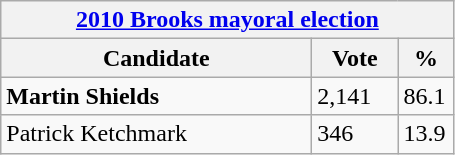<table class="wikitable">
<tr>
<th colspan="3"><a href='#'>2010 Brooks mayoral election</a></th>
</tr>
<tr>
<th bgcolor="#DDDDFF" width="200px">Candidate</th>
<th bgcolor="#DDDDFF" width="50px">Vote</th>
<th bgcolor="#DDDDFF" width="30px">%</th>
</tr>
<tr>
<td><strong>Martin Shields</strong></td>
<td>2,141</td>
<td>86.1</td>
</tr>
<tr>
<td>Patrick Ketchmark</td>
<td>346</td>
<td>13.9</td>
</tr>
</table>
